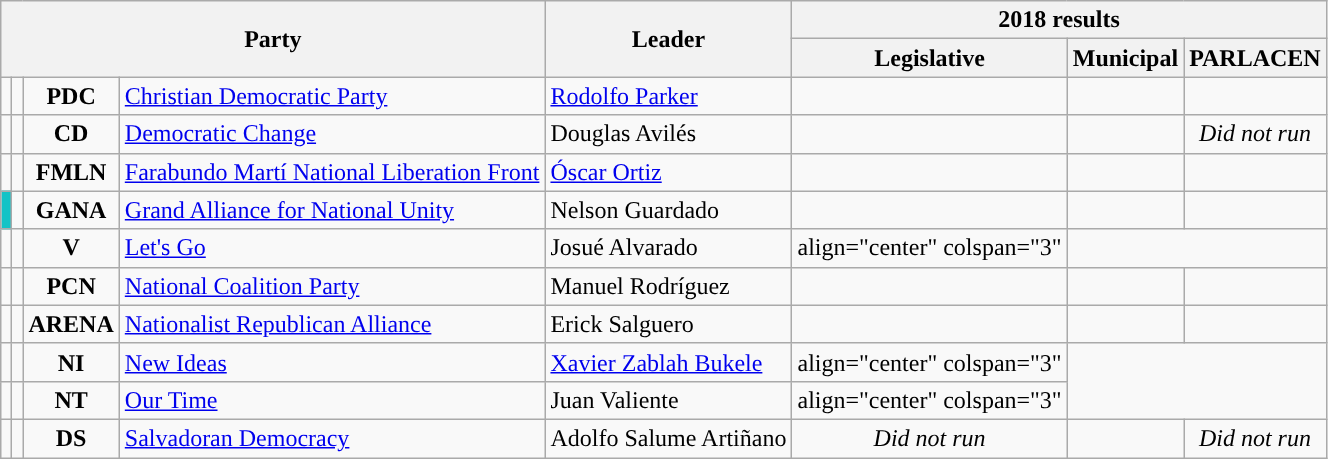<table class="wikitable">
<tr>
<th rowspan="2" colspan="4">Party</th>
<th rowspan="2">Leader</th>
<th colspan="3">2018 results</th>
</tr>
<tr>
<th>Legislative</th>
<th>Municipal</th>
<th>PARLACEN</th>
</tr>
<tr>
<td style="background-color:"></td>
<td style="text-align:center"></td>
<td style="text-align:center"><strong>PDC</strong></td>
<td><a href='#'>Christian Democratic Party</a><br></td>
<td><a href='#'>Rodolfo Parker</a></td>
<td></td>
<td></td>
<td></td>
</tr>
<tr>
<td style="background-color:"></td>
<td style="text-align:center"></td>
<td style="text-align:center"><strong>CD</strong></td>
<td><a href='#'>Democratic Change</a><br></td>
<td>Douglas Avilés</td>
<td></td>
<td></td>
<td align="center"><em>Did not run</em></td>
</tr>
<tr>
<td style="background-color:"></td>
<td style="text-align:center"></td>
<td style="text-align:center"><strong>FMLN</strong></td>
<td><a href='#'>Farabundo Martí National Liberation Front</a><br></td>
<td><a href='#'>Óscar Ortiz</a></td>
<td></td>
<td></td>
<td></td>
</tr>
<tr>
<td style="background-color:#13C3C6"></td>
<td style="text-align:center"></td>
<td style="text-align:center"><strong>GANA</strong></td>
<td style="text-align:left"><a href='#'>Grand Alliance for National Unity</a><br></td>
<td>Nelson Guardado</td>
<td> </td>
<td> </td>
<td> </td>
</tr>
<tr>
<td style="background-color:"></td>
<td style="text-align:center"></td>
<td style="text-align:center"><strong>V</strong></td>
<td><a href='#'>Let's Go</a><br></td>
<td>Josué Alvarado</td>
<td>align="center" colspan="3" </td>
</tr>
<tr>
<td style="background-color:"></td>
<td style="text-align:center"></td>
<td style="text-align:center"><strong>PCN</strong></td>
<td><a href='#'>National Coalition Party</a><br></td>
<td>Manuel Rodríguez</td>
<td></td>
<td></td>
<td></td>
</tr>
<tr>
<td style="background-color:"></td>
<td style="text-align:center"></td>
<td style="text-align:center"><strong>ARENA</strong></td>
<td><a href='#'>Nationalist Republican Alliance</a><br></td>
<td>Erick Salguero</td>
<td></td>
<td></td>
<td></td>
</tr>
<tr>
<td style="background-color:"></td>
<td style="text-align:center"></td>
<td style="text-align:center"><strong>NI</strong></td>
<td><a href='#'>New Ideas</a><br></td>
<td><a href='#'>Xavier Zablah Bukele</a></td>
<td>align="center" colspan="3" </td>
</tr>
<tr>
<td style="background-color:"></td>
<td style="text-align:center"></td>
<td style="text-align:center"><strong>NT</strong></td>
<td><a href='#'>Our Time</a><br></td>
<td>Juan Valiente</td>
<td>align="center" colspan="3" </td>
</tr>
<tr>
<td style="background-color:"></td>
<td style="text-align:center"></td>
<td style="text-align:center"><strong>DS</strong></td>
<td><a href='#'>Salvadoran Democracy</a><br></td>
<td>Adolfo Salume Artiñano</td>
<td align="center"><em>Did not run</em></td>
<td></td>
<td align="center"><em>Did not run</em></td>
</tr>
</table>
